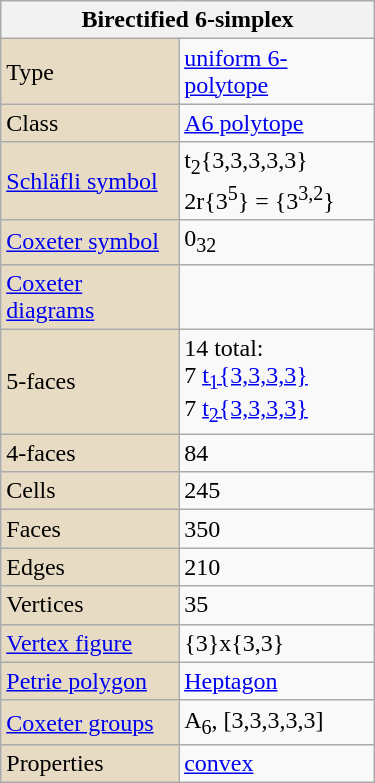<table class="wikitable" align="right" style="margin-left:10px" width="250">
<tr>
<th bgcolor=#e7dcc3 colspan=2>Birectified 6-simplex</th>
</tr>
<tr>
<td bgcolor=#e7dcc3>Type</td>
<td><a href='#'>uniform 6-polytope</a></td>
</tr>
<tr>
<td bgcolor=#e7dcc3>Class</td>
<td><a href='#'>A6 polytope</a></td>
</tr>
<tr>
<td bgcolor=#e7dcc3><a href='#'>Schläfli symbol</a></td>
<td>t<sub>2</sub>{3,3,3,3,3}<br>2r{3<sup>5</sup>} = {3<sup>3,2</sup>}<br></td>
</tr>
<tr>
<td bgcolor=#e7dcc3><a href='#'>Coxeter symbol</a></td>
<td>0<sub>32</sub></td>
</tr>
<tr>
<td bgcolor=#e7dcc3><a href='#'>Coxeter diagrams</a></td>
<td><br></td>
</tr>
<tr>
<td bgcolor=#e7dcc3>5-faces</td>
<td>14 total:<br>7 <a href='#'>t<sub>1</sub>{3,3,3,3}</a><br>7 <a href='#'>t<sub>2</sub>{3,3,3,3}</a></td>
</tr>
<tr>
<td bgcolor=#e7dcc3>4-faces</td>
<td>84</td>
</tr>
<tr>
<td bgcolor=#e7dcc3>Cells</td>
<td>245</td>
</tr>
<tr>
<td bgcolor=#e7dcc3>Faces</td>
<td>350</td>
</tr>
<tr>
<td bgcolor=#e7dcc3>Edges</td>
<td>210</td>
</tr>
<tr>
<td bgcolor=#e7dcc3>Vertices</td>
<td>35</td>
</tr>
<tr>
<td bgcolor=#e7dcc3><a href='#'>Vertex figure</a></td>
<td>{3}x{3,3}</td>
</tr>
<tr>
<td bgcolor=#e7dcc3><a href='#'>Petrie polygon</a></td>
<td><a href='#'>Heptagon</a></td>
</tr>
<tr>
<td bgcolor=#e7dcc3><a href='#'>Coxeter groups</a></td>
<td>A<sub>6</sub>, [3,3,3,3,3]</td>
</tr>
<tr>
<td bgcolor=#e7dcc3>Properties</td>
<td><a href='#'>convex</a></td>
</tr>
</table>
